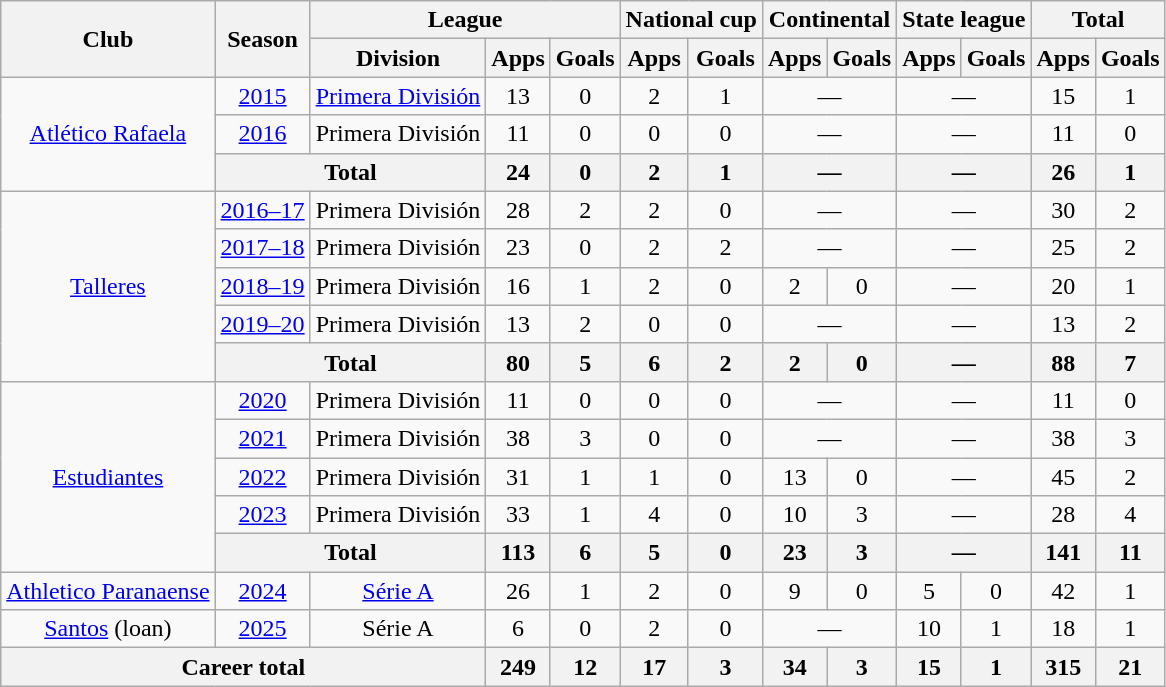<table class="wikitable" style="text-align:center">
<tr>
<th rowspan="2">Club</th>
<th rowspan="2">Season</th>
<th colspan="3">League</th>
<th colspan="2">National cup</th>
<th colspan="2">Continental</th>
<th colspan="2">State league</th>
<th colspan="2">Total</th>
</tr>
<tr>
<th>Division</th>
<th>Apps</th>
<th>Goals</th>
<th>Apps</th>
<th>Goals</th>
<th>Apps</th>
<th>Goals</th>
<th>Apps</th>
<th>Goals</th>
<th>Apps</th>
<th>Goals</th>
</tr>
<tr>
<td rowspan="3"><a href='#'>Atlético Rafaela</a></td>
<td><a href='#'>2015</a></td>
<td><a href='#'>Primera División</a></td>
<td>13</td>
<td>0</td>
<td>2</td>
<td>1</td>
<td colspan="2">—</td>
<td colspan="2">—</td>
<td>15</td>
<td>1</td>
</tr>
<tr>
<td><a href='#'>2016</a></td>
<td>Primera División</td>
<td>11</td>
<td>0</td>
<td>0</td>
<td>0</td>
<td colspan="2">—</td>
<td colspan="2">—</td>
<td>11</td>
<td>0</td>
</tr>
<tr>
<th colspan="2">Total</th>
<th>24</th>
<th>0</th>
<th>2</th>
<th>1</th>
<th colspan="2">—</th>
<th colspan="2">—</th>
<th>26</th>
<th>1</th>
</tr>
<tr>
<td rowspan="5"><a href='#'>Talleres</a></td>
<td><a href='#'>2016–17</a></td>
<td>Primera División</td>
<td>28</td>
<td>2</td>
<td>2</td>
<td>0</td>
<td colspan="2">—</td>
<td colspan="2">—</td>
<td>30</td>
<td>2</td>
</tr>
<tr>
<td><a href='#'>2017–18</a></td>
<td>Primera División</td>
<td>23</td>
<td>0</td>
<td>2</td>
<td>2</td>
<td colspan="2">—</td>
<td colspan="2">—</td>
<td>25</td>
<td>2</td>
</tr>
<tr>
<td><a href='#'>2018–19</a></td>
<td>Primera División</td>
<td>16</td>
<td>1</td>
<td>2</td>
<td>0</td>
<td>2</td>
<td>0</td>
<td colspan="2">—</td>
<td>20</td>
<td>1</td>
</tr>
<tr>
<td><a href='#'>2019–20</a></td>
<td>Primera División</td>
<td>13</td>
<td>2</td>
<td>0</td>
<td>0</td>
<td colspan="2">—</td>
<td colspan="2">—</td>
<td>13</td>
<td>2</td>
</tr>
<tr>
<th colspan="2">Total</th>
<th>80</th>
<th>5</th>
<th>6</th>
<th>2</th>
<th>2</th>
<th>0</th>
<th colspan="2">—</th>
<th>88</th>
<th>7</th>
</tr>
<tr>
<td rowspan="5"><a href='#'>Estudiantes</a></td>
<td><a href='#'>2020</a></td>
<td>Primera División</td>
<td>11</td>
<td>0</td>
<td>0</td>
<td>0</td>
<td colspan="2">—</td>
<td colspan="2">—</td>
<td>11</td>
<td>0</td>
</tr>
<tr>
<td><a href='#'>2021</a></td>
<td>Primera División</td>
<td>38</td>
<td>3</td>
<td>0</td>
<td>0</td>
<td colspan="2">—</td>
<td colspan="2">—</td>
<td>38</td>
<td>3</td>
</tr>
<tr>
<td><a href='#'>2022</a></td>
<td>Primera División</td>
<td>31</td>
<td>1</td>
<td>1</td>
<td>0</td>
<td>13</td>
<td>0</td>
<td colspan="2">—</td>
<td>45</td>
<td>2</td>
</tr>
<tr>
<td><a href='#'>2023</a></td>
<td>Primera División</td>
<td>33</td>
<td>1</td>
<td>4</td>
<td>0</td>
<td>10</td>
<td>3</td>
<td colspan="2">—</td>
<td>28</td>
<td>4</td>
</tr>
<tr>
<th colspan="2">Total</th>
<th>113</th>
<th>6</th>
<th>5</th>
<th>0</th>
<th>23</th>
<th>3</th>
<th colspan="2">—</th>
<th>141</th>
<th>11</th>
</tr>
<tr>
<td><a href='#'>Athletico Paranaense</a></td>
<td><a href='#'>2024</a></td>
<td><a href='#'>Série A</a></td>
<td>26</td>
<td>1</td>
<td>2</td>
<td>0</td>
<td>9</td>
<td>0</td>
<td>5</td>
<td>0</td>
<td>42</td>
<td>1</td>
</tr>
<tr>
<td><a href='#'>Santos</a> (loan)</td>
<td><a href='#'>2025</a></td>
<td>Série A</td>
<td>6</td>
<td>0</td>
<td>2</td>
<td>0</td>
<td colspan="2">—</td>
<td>10</td>
<td>1</td>
<td>18</td>
<td>1</td>
</tr>
<tr>
<th colspan="3"><strong>Career total</strong></th>
<th>249</th>
<th>12</th>
<th>17</th>
<th>3</th>
<th>34</th>
<th>3</th>
<th>15</th>
<th>1</th>
<th>315</th>
<th>21</th>
</tr>
</table>
